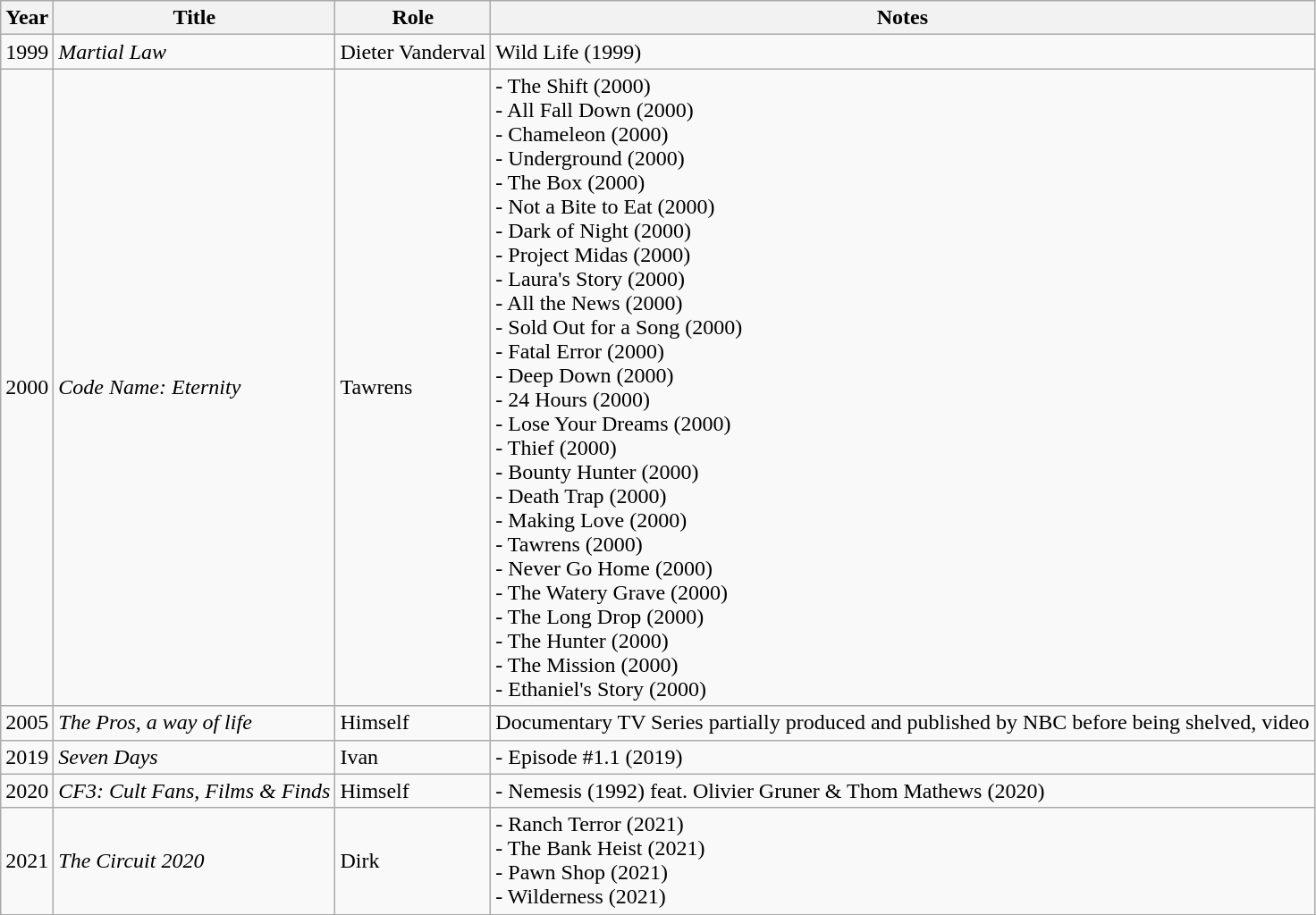<table class="wikitable sortable" style="margin-right: 0;">
<tr>
<th>Year</th>
<th>Title</th>
<th>Role</th>
<th class = "unsortable">Notes</th>
</tr>
<tr>
<td>1999</td>
<td><em>Martial Law</em></td>
<td>Dieter Vanderval</td>
<td>Wild Life (1999)</td>
</tr>
<tr>
<td>2000</td>
<td><em>Code Name: Eternity</em></td>
<td>Tawrens</td>
<td>- The Shift (2000)<br>- All Fall Down (2000) <br>
- Chameleon (2000) <br>
- Underground (2000) <br>
- The Box (2000) <br>
- Not a Bite to Eat (2000) <br>
- Dark of Night (2000)<br>
- Project Midas (2000) <br>
- Laura's Story (2000) <br>
- All the News (2000)<br>
- Sold Out for a Song (2000)<br>
- Fatal Error (2000)<br>
- Deep Down (2000) <br>
- 24 Hours (2000) <br>
- Lose Your Dreams (2000) <br>
- Thief (2000) <br>
- Bounty Hunter (2000) <br>
- Death Trap (2000) <br>
- Making Love (2000)<br>
- Tawrens (2000) <br>
- Never Go Home (2000)<br>
- The Watery Grave (2000) <br>
- The Long Drop (2000)<br>
- The Hunter (2000)<br>
- The Mission (2000)<br>
- Ethaniel's Story (2000)</td>
</tr>
<tr>
<td>2005</td>
<td><em>The Pros, a way of life</em></td>
<td>Himself</td>
<td>Documentary TV Series partially produced and published by NBC before being shelved, video</td>
</tr>
<tr>
<td>2019</td>
<td><em>Seven Days</em></td>
<td>Ivan</td>
<td>- Episode #1.1 (2019)</td>
</tr>
<tr>
<td>2020</td>
<td><em>CF3: Cult Fans, Films & Finds</em></td>
<td>Himself</td>
<td>- Nemesis (1992) feat. Olivier Gruner & Thom Mathews (2020)</td>
</tr>
<tr>
<td>2021</td>
<td><em>The Circuit 2020</em></td>
<td>Dirk</td>
<td>- Ranch Terror (2021)<br>- The Bank Heist (2021)<br>
- Pawn Shop (2021)<br>
- Wilderness (2021)</td>
</tr>
<tr>
</tr>
</table>
